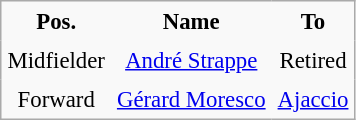<table class= border="2" cellpadding="4" cellspacing="0" style="text-align:center; margin: 1em 1em 1em 0; background: #f9f9f9; border:1px #aaa solid; border-collapse: collapse; font-size: 95%;">
<tr>
<th>Pos.</th>
<th>Name</th>
<th>To</th>
</tr>
<tr>
<td>Midfielder</td>
<td> <a href='#'>André Strappe</a></td>
<td>Retired</td>
</tr>
<tr>
<td>Forward</td>
<td> <a href='#'>Gérard Moresco</a></td>
<td> <a href='#'>Ajaccio</a></td>
</tr>
</table>
